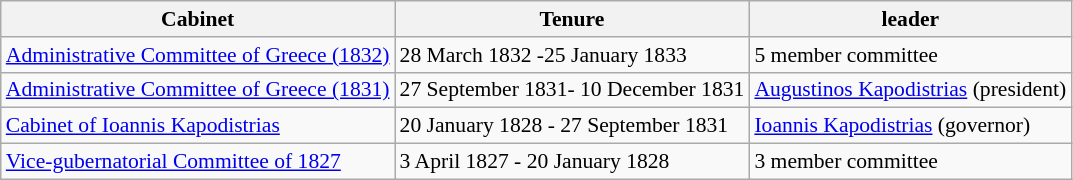<table class="wikitable" style="font-size: 90%;">
<tr>
<th>Cabinet</th>
<th>Tenure</th>
<th>leader</th>
</tr>
<tr>
<td><a href='#'>Administrative Committee of Greece (1832)</a></td>
<td>28 March 1832 -25 January 1833</td>
<td>5 member committee</td>
</tr>
<tr>
<td><a href='#'>Administrative Committee of Greece (1831)</a></td>
<td>27 September 1831- 10 December 1831</td>
<td><a href='#'>Augustinos Kapodistrias</a> (president)</td>
</tr>
<tr>
<td><a href='#'>Cabinet of Ioannis Kapodistrias</a></td>
<td>20 January 1828 - 27 September 1831</td>
<td><a href='#'>Ioannis Kapodistrias</a> (governor)</td>
</tr>
<tr>
<td><a href='#'>Vice-gubernatorial Committee of 1827</a></td>
<td>3 April 1827 - 20 January 1828</td>
<td>3 member committee</td>
</tr>
</table>
